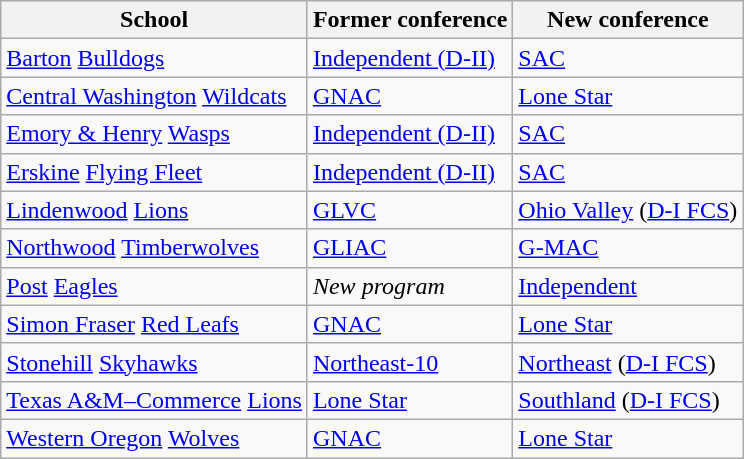<table class="wikitable sortable">
<tr>
<th>School</th>
<th>Former conference</th>
<th>New conference</th>
</tr>
<tr>
<td><a href='#'>Barton</a> <a href='#'>Bulldogs</a></td>
<td><a href='#'>Independent (D-II)</a></td>
<td><a href='#'>SAC</a></td>
</tr>
<tr>
<td><a href='#'>Central Washington</a> <a href='#'>Wildcats</a></td>
<td><a href='#'>GNAC</a></td>
<td><a href='#'>Lone Star</a></td>
</tr>
<tr>
<td><a href='#'>Emory & Henry</a> <a href='#'>Wasps</a></td>
<td><a href='#'>Independent (D-II)</a></td>
<td><a href='#'>SAC</a></td>
</tr>
<tr>
<td><a href='#'>Erskine</a> <a href='#'>Flying Fleet</a></td>
<td><a href='#'>Independent (D-II)</a></td>
<td><a href='#'>SAC</a></td>
</tr>
<tr>
<td><a href='#'>Lindenwood</a> <a href='#'>Lions</a></td>
<td><a href='#'>GLVC</a></td>
<td><a href='#'>Ohio Valley</a> (<a href='#'>D-I FCS</a>)</td>
</tr>
<tr>
<td><a href='#'>Northwood</a> <a href='#'>Timberwolves</a></td>
<td><a href='#'>GLIAC</a></td>
<td><a href='#'>G-MAC</a></td>
</tr>
<tr>
<td><a href='#'>Post</a> <a href='#'>Eagles</a></td>
<td><em>New program</em></td>
<td><a href='#'>Independent</a></td>
</tr>
<tr>
<td><a href='#'>Simon Fraser</a> <a href='#'>Red Leafs</a></td>
<td><a href='#'>GNAC</a></td>
<td><a href='#'>Lone Star</a></td>
</tr>
<tr>
<td><a href='#'>Stonehill</a> <a href='#'>Skyhawks</a></td>
<td><a href='#'>Northeast-10</a></td>
<td><a href='#'>Northeast</a> (<a href='#'>D-I FCS</a>)</td>
</tr>
<tr>
<td><a href='#'>Texas A&M–Commerce</a> <a href='#'>Lions</a></td>
<td><a href='#'>Lone Star</a></td>
<td><a href='#'>Southland</a> (<a href='#'>D-I FCS</a>)</td>
</tr>
<tr>
<td><a href='#'>Western Oregon</a> <a href='#'>Wolves</a></td>
<td><a href='#'>GNAC</a></td>
<td><a href='#'>Lone Star</a></td>
</tr>
</table>
